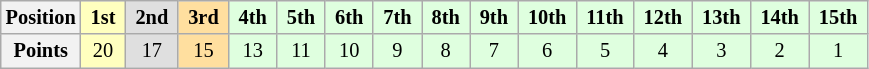<table class="wikitable" style="font-size:85%; text-align:center">
<tr>
<th>Position</th>
<td style="background:#ffffbf;"> <strong>1st</strong> </td>
<td style="background:#dfdfdf;"> <strong>2nd</strong> </td>
<td style="background:#ffdf9f;"> <strong>3rd</strong> </td>
<td style="background:#dfffdf;"> <strong>4th</strong> </td>
<td style="background:#dfffdf;"> <strong>5th</strong> </td>
<td style="background:#dfffdf;"> <strong>6th</strong> </td>
<td style="background:#dfffdf;"> <strong>7th</strong> </td>
<td style="background:#dfffdf;"> <strong>8th</strong> </td>
<td style="background:#dfffdf;"> <strong>9th</strong> </td>
<td style="background:#dfffdf;"> <strong>10th</strong> </td>
<td style="background:#dfffdf;"> <strong>11th</strong> </td>
<td style="background:#dfffdf;"> <strong>12th</strong> </td>
<td style="background:#dfffdf;"> <strong>13th</strong> </td>
<td style="background:#dfffdf;"> <strong>14th</strong> </td>
<td style="background:#dfffdf;"> <strong>15th</strong> </td>
</tr>
<tr>
<th>Points</th>
<td style="background:#ffffbf;">20</td>
<td style="background:#dfdfdf;">17</td>
<td style="background:#ffdf9f;">15</td>
<td style="background:#dfffdf;">13</td>
<td style="background:#dfffdf;">11</td>
<td style="background:#dfffdf;">10</td>
<td style="background:#dfffdf;">9</td>
<td style="background:#dfffdf;">8</td>
<td style="background:#dfffdf;">7</td>
<td style="background:#dfffdf;">6</td>
<td style="background:#dfffdf;">5</td>
<td style="background:#dfffdf;">4</td>
<td style="background:#dfffdf;">3</td>
<td style="background:#dfffdf;">2</td>
<td style="background:#dfffdf;">1</td>
</tr>
</table>
